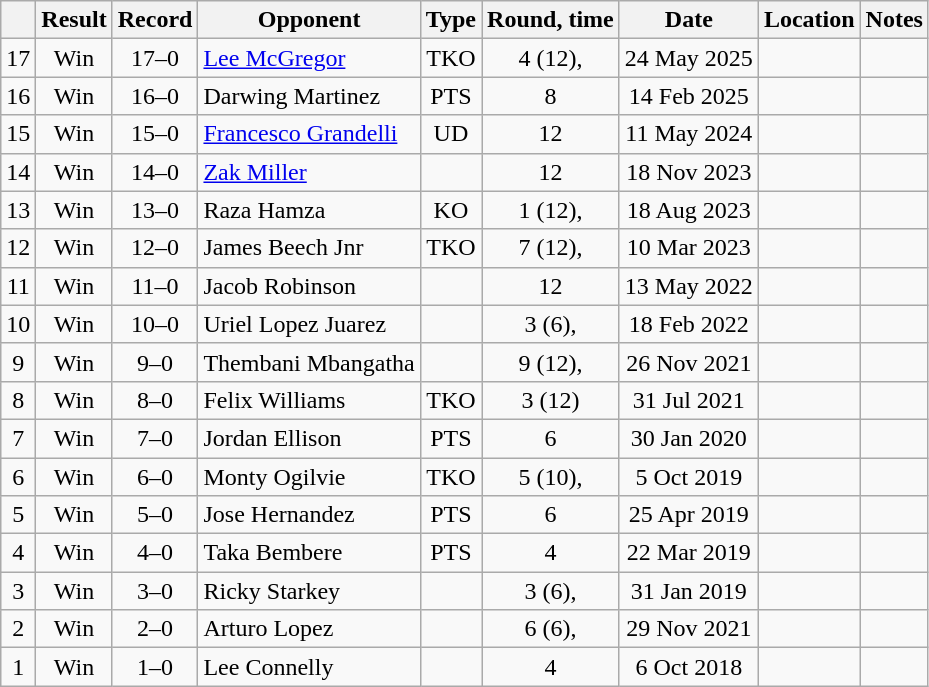<table class="wikitable" style="text-align:center">
<tr>
<th></th>
<th>Result</th>
<th>Record</th>
<th>Opponent</th>
<th>Type</th>
<th>Round, time</th>
<th>Date</th>
<th>Location</th>
<th>Notes</th>
</tr>
<tr>
<td>17</td>
<td>Win</td>
<td>17–0</td>
<td style="text-align:left;"><a href='#'>Lee McGregor</a></td>
<td>TKO</td>
<td>4 (12), </td>
<td>24 May 2025</td>
<td style="text-align:left;"></td>
<td style="text-align:left;"></td>
</tr>
<tr>
<td>16</td>
<td>Win</td>
<td>16–0</td>
<td style="text-align:left;">Darwing Martinez</td>
<td>PTS</td>
<td>8</td>
<td>14 Feb 2025</td>
<td style="text-align:left;"></td>
<td></td>
</tr>
<tr>
<td>15</td>
<td>Win</td>
<td>15–0</td>
<td style="text-align:left;"><a href='#'>Francesco Grandelli</a></td>
<td>UD</td>
<td>12</td>
<td>11 May 2024</td>
<td style="text-align:left;"></td>
<td style="text-align:left;"></td>
</tr>
<tr>
<td>14</td>
<td>Win</td>
<td>14–0</td>
<td style="text-align:left;"><a href='#'>Zak Miller</a></td>
<td></td>
<td>12</td>
<td>18 Nov 2023</td>
<td style="text-align:left;"></td>
<td style="text-align:left;"></td>
</tr>
<tr>
<td>13</td>
<td>Win</td>
<td>13–0</td>
<td style="text-align:left;">Raza Hamza</td>
<td>KO</td>
<td>1 (12), </td>
<td>18 Aug 2023</td>
<td style="text-align:left;"></td>
<td style="text-align:left;"></td>
</tr>
<tr>
<td>12</td>
<td>Win</td>
<td>12–0</td>
<td style="text-align:left;">James Beech Jnr</td>
<td>TKO</td>
<td>7 (12), </td>
<td>10 Mar 2023</td>
<td style="text-align:left;"></td>
<td style="text-align:left;"></td>
</tr>
<tr>
<td>11</td>
<td>Win</td>
<td>11–0</td>
<td style="text-align:left;">Jacob Robinson</td>
<td></td>
<td>12</td>
<td>13 May 2022</td>
<td style="text-align:left;"></td>
<td style="text-align:left;"></td>
</tr>
<tr>
<td>10</td>
<td>Win</td>
<td>10–0</td>
<td style="text-align:left;">Uriel Lopez Juarez</td>
<td></td>
<td>3 (6), </td>
<td>18 Feb 2022</td>
<td style="text-align:left;"></td>
<td></td>
</tr>
<tr>
<td>9</td>
<td>Win</td>
<td>9–0</td>
<td style="text-align:left;">Thembani Mbangatha</td>
<td></td>
<td>9 (12), </td>
<td>26 Nov 2021</td>
<td style="text-align:left;"></td>
<td style="text-align:left;"></td>
</tr>
<tr>
<td>8</td>
<td>Win</td>
<td>8–0</td>
<td style="text-align:left;">Felix Williams</td>
<td>TKO</td>
<td>3 (12)</td>
<td>31 Jul 2021</td>
<td style="text-align:left;"></td>
<td style="text-align:left;"></td>
</tr>
<tr>
<td>7</td>
<td>Win</td>
<td>7–0</td>
<td style="text-align:left;">Jordan Ellison</td>
<td>PTS</td>
<td>6</td>
<td>30 Jan 2020</td>
<td style="text-align:left;"></td>
<td></td>
</tr>
<tr>
<td>6</td>
<td>Win</td>
<td>6–0</td>
<td style="text-align:left;">Monty Ogilvie</td>
<td>TKO</td>
<td>5 (10), </td>
<td>5 Oct 2019</td>
<td style="text-align:left;"></td>
<td style="text-align:left;"></td>
</tr>
<tr>
<td>5</td>
<td>Win</td>
<td>5–0</td>
<td style="text-align:left;">Jose Hernandez</td>
<td>PTS</td>
<td>6</td>
<td>25 Apr 2019</td>
<td style="text-align:left;"></td>
<td></td>
</tr>
<tr>
<td>4</td>
<td>Win</td>
<td>4–0</td>
<td style="text-align:left;">Taka Bembere</td>
<td>PTS</td>
<td>4</td>
<td>22 Mar 2019</td>
<td style="text-align:left;"></td>
<td></td>
</tr>
<tr>
<td>3</td>
<td>Win</td>
<td>3–0</td>
<td style="text-align:left;">Ricky Starkey</td>
<td></td>
<td>3 (6), </td>
<td>31 Jan 2019</td>
<td style="text-align:left;"></td>
<td style="text-align:left;"></td>
</tr>
<tr>
<td>2</td>
<td>Win</td>
<td>2–0</td>
<td style="text-align:left;">Arturo Lopez</td>
<td></td>
<td>6 (6), </td>
<td>29 Nov 2021</td>
<td style="text-align:left;"></td>
<td></td>
</tr>
<tr>
<td>1</td>
<td>Win</td>
<td>1–0</td>
<td style="text-align:left;">Lee Connelly</td>
<td></td>
<td>4</td>
<td>6 Oct 2018</td>
<td style="text-align:left;"></td>
<td></td>
</tr>
</table>
